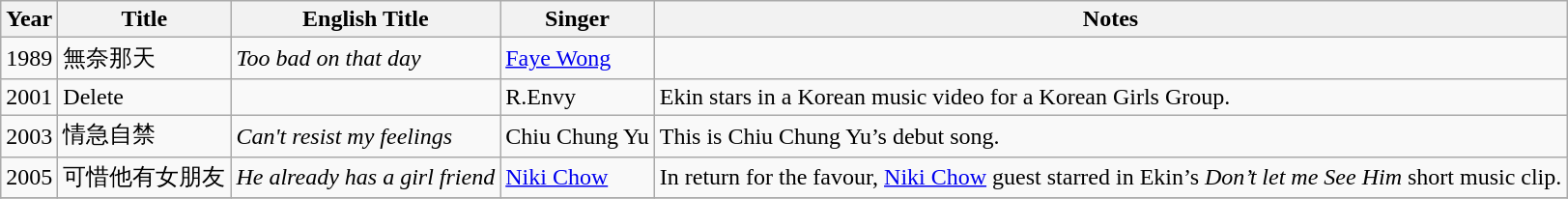<table class="wikitable">
<tr>
<th>Year</th>
<th>Title</th>
<th>English Title</th>
<th>Singer</th>
<th>Notes</th>
</tr>
<tr>
<td>1989</td>
<td>無奈那天</td>
<td><em>Too bad on that day</em></td>
<td><a href='#'>Faye Wong</a></td>
<td></td>
</tr>
<tr>
<td>2001</td>
<td>Delete</td>
<td></td>
<td>R.Envy</td>
<td>Ekin stars in a Korean music video for a Korean Girls Group.</td>
</tr>
<tr>
<td>2003</td>
<td>情急自禁</td>
<td><em>Can't resist my feelings</em></td>
<td>Chiu Chung Yu</td>
<td>This is Chiu Chung Yu’s debut song.</td>
</tr>
<tr>
<td>2005</td>
<td>可惜他有女朋友</td>
<td><em>He already has a girl friend</em></td>
<td><a href='#'>Niki Chow</a></td>
<td>In return for the favour, <a href='#'>Niki Chow</a> guest starred in Ekin’s <em>Don’t let me See Him</em> short music clip.</td>
</tr>
<tr>
</tr>
</table>
